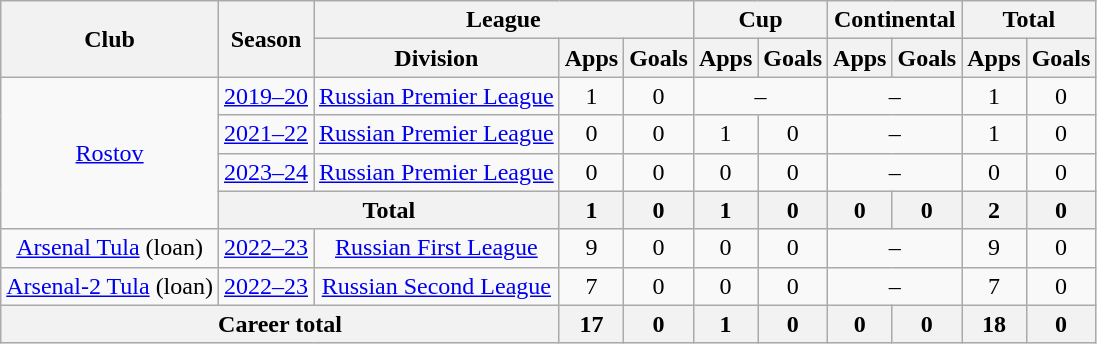<table class="wikitable" style="text-align: center;">
<tr>
<th rowspan=2>Club</th>
<th rowspan=2>Season</th>
<th colspan=3>League</th>
<th colspan=2>Cup</th>
<th colspan=2>Continental</th>
<th colspan=2>Total</th>
</tr>
<tr>
<th>Division</th>
<th>Apps</th>
<th>Goals</th>
<th>Apps</th>
<th>Goals</th>
<th>Apps</th>
<th>Goals</th>
<th>Apps</th>
<th>Goals</th>
</tr>
<tr>
<td rowspan="4"><a href='#'>Rostov</a></td>
<td><a href='#'>2019–20</a></td>
<td><a href='#'>Russian Premier League</a></td>
<td>1</td>
<td>0</td>
<td colspan=2>–</td>
<td colspan=2>–</td>
<td>1</td>
<td>0</td>
</tr>
<tr>
<td><a href='#'>2021–22</a></td>
<td><a href='#'>Russian Premier League</a></td>
<td>0</td>
<td>0</td>
<td>1</td>
<td>0</td>
<td colspan=2>–</td>
<td>1</td>
<td>0</td>
</tr>
<tr>
<td><a href='#'>2023–24</a></td>
<td><a href='#'>Russian Premier League</a></td>
<td>0</td>
<td>0</td>
<td>0</td>
<td>0</td>
<td colspan=2>–</td>
<td>0</td>
<td>0</td>
</tr>
<tr>
<th colspan=2>Total</th>
<th>1</th>
<th>0</th>
<th>1</th>
<th>0</th>
<th>0</th>
<th>0</th>
<th>2</th>
<th>0</th>
</tr>
<tr>
<td><a href='#'>Arsenal Tula</a> (loan)</td>
<td><a href='#'>2022–23</a></td>
<td><a href='#'>Russian First League</a></td>
<td>9</td>
<td>0</td>
<td>0</td>
<td>0</td>
<td colspan=2>–</td>
<td>9</td>
<td>0</td>
</tr>
<tr>
<td><a href='#'>Arsenal-2 Tula</a> (loan)</td>
<td><a href='#'>2022–23</a></td>
<td><a href='#'>Russian Second League</a></td>
<td>7</td>
<td>0</td>
<td>0</td>
<td>0</td>
<td colspan=2>–</td>
<td>7</td>
<td>0</td>
</tr>
<tr>
<th colspan=3>Career total</th>
<th>17</th>
<th>0</th>
<th>1</th>
<th>0</th>
<th>0</th>
<th>0</th>
<th>18</th>
<th>0</th>
</tr>
</table>
